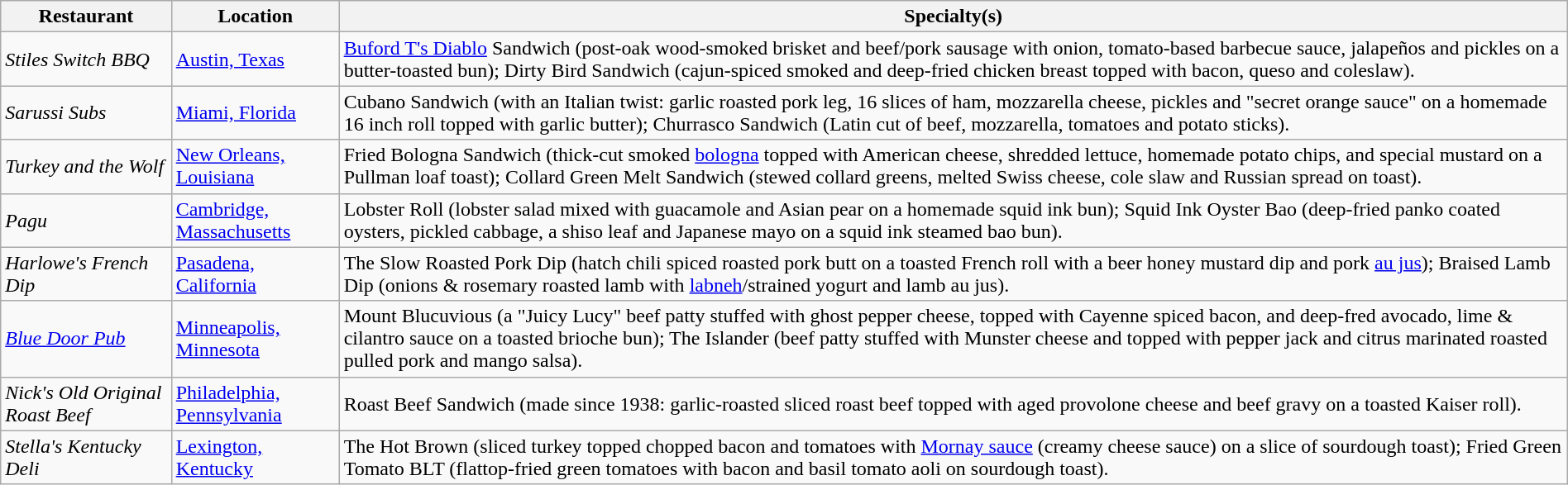<table class="wikitable" style="width:100%;">
<tr>
<th>Restaurant</th>
<th>Location</th>
<th>Specialty(s)</th>
</tr>
<tr>
<td><em>Stiles Switch BBQ</em></td>
<td><a href='#'>Austin, Texas</a></td>
<td><a href='#'>Buford T's Diablo</a> Sandwich (post-oak wood-smoked brisket and beef/pork sausage with onion, tomato-based barbecue sauce, jalapeños and pickles on a butter-toasted bun); Dirty Bird Sandwich (cajun-spiced smoked and deep-fried chicken breast topped with bacon, queso and coleslaw).</td>
</tr>
<tr>
<td><em>Sarussi Subs</em></td>
<td><a href='#'>Miami, Florida</a></td>
<td>Cubano Sandwich (with an Italian twist: garlic roasted pork leg, 16 slices of ham, mozzarella cheese, pickles and "secret orange sauce" on a homemade 16 inch roll topped with garlic butter); Churrasco Sandwich (Latin cut of beef, mozzarella, tomatoes and potato sticks).</td>
</tr>
<tr>
<td><em>Turkey and the Wolf</em></td>
<td><a href='#'>New Orleans, Louisiana</a></td>
<td>Fried Bologna Sandwich (thick-cut smoked <a href='#'>bologna</a> topped with American cheese, shredded lettuce, homemade potato chips, and special mustard on a Pullman loaf toast); Collard Green Melt Sandwich (stewed collard greens, melted Swiss cheese, cole slaw and Russian spread on toast).</td>
</tr>
<tr>
<td><em>Pagu</em></td>
<td><a href='#'>Cambridge, Massachusetts</a></td>
<td>Lobster Roll (lobster salad mixed with guacamole and Asian pear on a homemade squid ink bun); Squid Ink Oyster Bao (deep-fried panko coated oysters, pickled cabbage, a shiso leaf and Japanese mayo on a squid ink steamed bao bun).</td>
</tr>
<tr>
<td><em>Harlowe's French Dip</em></td>
<td><a href='#'>Pasadena, California</a></td>
<td>The Slow Roasted Pork Dip (hatch chili spiced roasted pork butt on a toasted French roll with a beer honey mustard dip and pork <a href='#'>au jus</a>); Braised Lamb Dip (onions & rosemary roasted lamb with <a href='#'>labneh</a>/strained yogurt and lamb au jus).</td>
</tr>
<tr>
<td><em><a href='#'>Blue Door Pub</a></em></td>
<td><a href='#'>Minneapolis, Minnesota</a></td>
<td>Mount Blucuvious (a "Juicy Lucy" beef patty stuffed with ghost pepper cheese, topped with Cayenne spiced bacon, and deep-fred avocado, lime & cilantro sauce on a toasted brioche bun); The Islander (beef patty stuffed with Munster cheese and topped with pepper jack and citrus marinated roasted pulled pork and mango salsa).</td>
</tr>
<tr>
<td><em>Nick's Old Original Roast Beef</em></td>
<td><a href='#'>Philadelphia, Pennsylvania</a></td>
<td>Roast Beef Sandwich (made since 1938: garlic-roasted sliced roast beef topped with aged provolone cheese and beef gravy on a toasted Kaiser roll).</td>
</tr>
<tr>
<td><em>Stella's Kentucky Deli</em></td>
<td><a href='#'>Lexington, Kentucky</a></td>
<td>The Hot Brown (sliced turkey topped chopped bacon and tomatoes with <a href='#'>Mornay sauce</a> (creamy cheese sauce) on a slice of sourdough toast); Fried Green Tomato BLT (flattop-fried green tomatoes with bacon and basil tomato aoli on sourdough toast).</td>
</tr>
</table>
